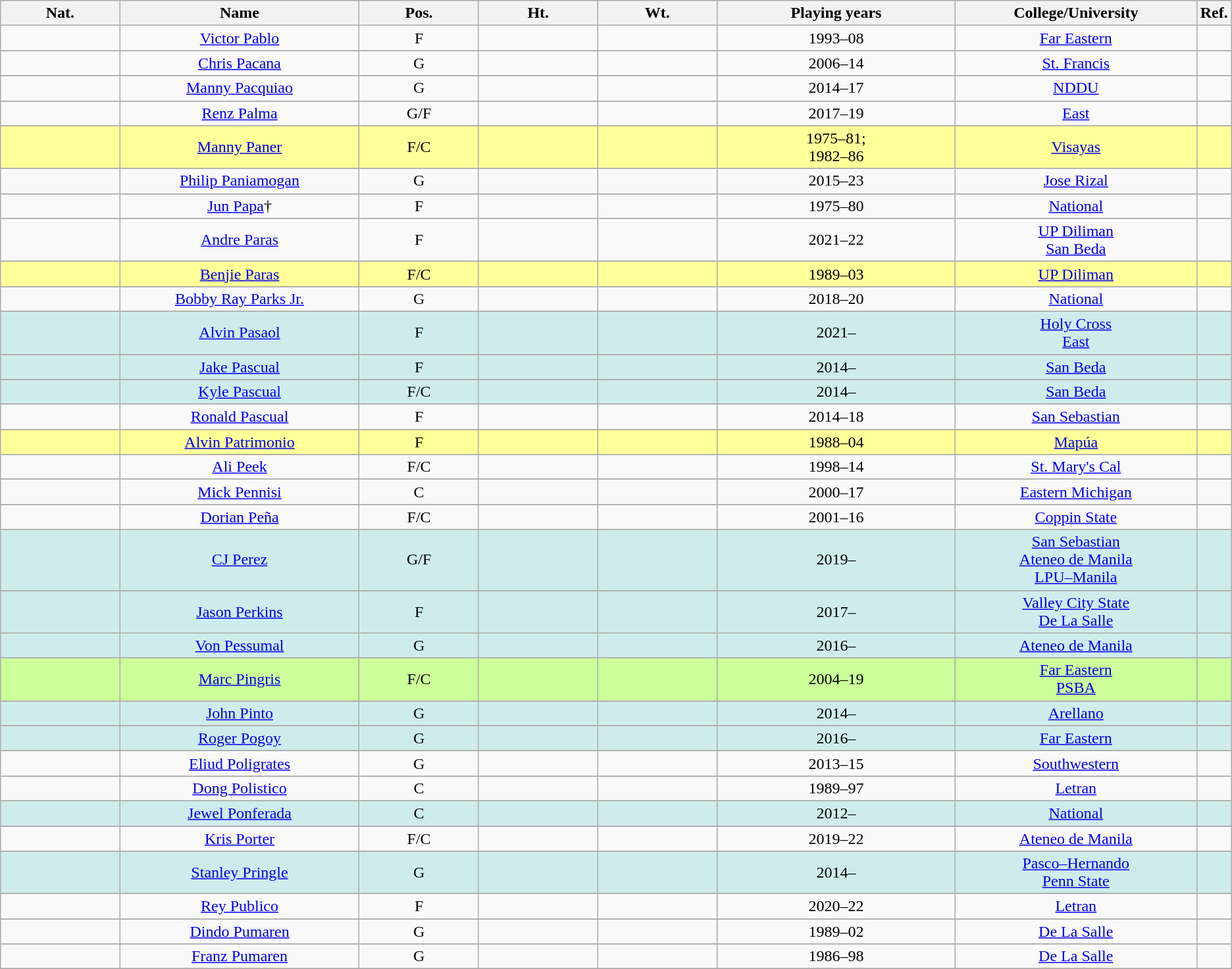<table class="wikitable" style="text-align:center;">
<tr>
<th scope="col" width="10%">Nat.</th>
<th scope="col" width="20%">Name</th>
<th scope="col" width="10%">Pos.</th>
<th scope="col" width="10%">Ht.</th>
<th scope="col" width="10%">Wt.</th>
<th scope="col" width="20%">Playing years</th>
<th scope="col" width="20%">College/University</th>
<th scope="col" width="5%">Ref.</th>
</tr>
<tr>
<td></td>
<td><a href='#'>Victor Pablo</a></td>
<td>F</td>
<td></td>
<td></td>
<td>1993–08</td>
<td><a href='#'>Far Eastern</a></td>
<td></td>
</tr>
<tr>
</tr>
<tr>
<td> </td>
<td><a href='#'>Chris Pacana</a></td>
<td>G</td>
<td></td>
<td></td>
<td>2006–14</td>
<td><a href='#'>St. Francis</a></td>
<td></td>
</tr>
<tr>
</tr>
<tr>
<td></td>
<td><a href='#'>Manny Pacquiao</a></td>
<td>G</td>
<td></td>
<td></td>
<td>2014–17</td>
<td><a href='#'>NDDU</a></td>
<td></td>
</tr>
<tr>
</tr>
<tr>
<td></td>
<td><a href='#'>Renz Palma</a></td>
<td>G/F</td>
<td></td>
<td></td>
<td>2017–19</td>
<td><a href='#'>East</a></td>
<td></td>
</tr>
<tr>
</tr>
<tr align="center" bgcolor="#FFFF99" width="20">
<td></td>
<td><a href='#'>Manny Paner</a></td>
<td>F/C</td>
<td></td>
<td></td>
<td>1975–81;<br>1982–86</td>
<td><a href='#'>Visayas</a></td>
<td></td>
</tr>
<tr>
</tr>
<tr>
<td></td>
<td><a href='#'>Philip Paniamogan</a></td>
<td>G</td>
<td></td>
<td></td>
<td>2015–23</td>
<td><a href='#'>Jose Rizal</a></td>
<td></td>
</tr>
<tr>
</tr>
<tr>
<td></td>
<td><a href='#'>Jun Papa</a>†</td>
<td>F</td>
<td></td>
<td></td>
<td>1975–80</td>
<td><a href='#'>National</a></td>
<td></td>
</tr>
<tr>
</tr>
<tr>
<td></td>
<td><a href='#'>Andre Paras</a></td>
<td>F</td>
<td></td>
<td></td>
<td>2021–22</td>
<td><a href='#'>UP Diliman</a><br><a href='#'>San Beda</a></td>
<td></td>
</tr>
<tr>
</tr>
<tr align="center" bgcolor="#FFFF99" width="20">
<td></td>
<td><a href='#'>Benjie Paras</a></td>
<td>F/C</td>
<td></td>
<td></td>
<td>1989–03</td>
<td><a href='#'>UP Diliman</a></td>
<td></td>
</tr>
<tr>
</tr>
<tr>
<td> </td>
<td><a href='#'>Bobby Ray Parks Jr.</a></td>
<td>G</td>
<td></td>
<td></td>
<td>2018–20</td>
<td><a href='#'>National</a></td>
<td></td>
</tr>
<tr>
</tr>
<tr align="center" bgcolor="#CFECEC" width="20">
<td></td>
<td><a href='#'>Alvin Pasaol</a></td>
<td>F</td>
<td></td>
<td></td>
<td>2021–</td>
<td><a href='#'>Holy Cross</a><br><a href='#'>East</a></td>
<td></td>
</tr>
<tr>
</tr>
<tr align="center" bgcolor="#CFECEC" width="20">
<td></td>
<td><a href='#'>Jake Pascual</a></td>
<td>F</td>
<td></td>
<td></td>
<td>2014–</td>
<td><a href='#'>San Beda</a></td>
<td></td>
</tr>
<tr>
</tr>
<tr align="center" bgcolor="#CFECEC" width="20">
<td> </td>
<td><a href='#'>Kyle Pascual</a></td>
<td>F/C</td>
<td></td>
<td></td>
<td>2014–</td>
<td><a href='#'>San Beda</a></td>
<td></td>
</tr>
<tr>
</tr>
<tr>
<td></td>
<td><a href='#'>Ronald Pascual</a></td>
<td>F</td>
<td></td>
<td></td>
<td>2014–18</td>
<td><a href='#'>San Sebastian</a></td>
<td></td>
</tr>
<tr>
</tr>
<tr align="center" bgcolor="#FFFF99" width="20">
<td></td>
<td><a href='#'>Alvin Patrimonio</a></td>
<td>F</td>
<td></td>
<td></td>
<td>1988–04</td>
<td><a href='#'>Mapúa</a></td>
<td></td>
</tr>
<tr>
</tr>
<tr>
<td> </td>
<td><a href='#'>Ali Peek</a></td>
<td>F/C</td>
<td></td>
<td></td>
<td>1998–14</td>
<td><a href='#'>St. Mary's Cal</a></td>
<td></td>
</tr>
<tr>
</tr>
<tr>
<td> </td>
<td><a href='#'>Mick Pennisi</a></td>
<td>C</td>
<td></td>
<td></td>
<td>2000–17</td>
<td><a href='#'>Eastern Michigan</a></td>
<td></td>
</tr>
<tr>
</tr>
<tr>
<td> </td>
<td><a href='#'>Dorian Peña</a></td>
<td>F/C</td>
<td></td>
<td></td>
<td>2001–16</td>
<td><a href='#'>Coppin State</a></td>
<td></td>
</tr>
<tr>
</tr>
<tr align="center" bgcolor="#CFECEC" width="20">
<td> </td>
<td><a href='#'>CJ Perez</a></td>
<td>G/F</td>
<td></td>
<td></td>
<td>2019–</td>
<td><a href='#'>San Sebastian</a><br><a href='#'>Ateneo de Manila</a><br><a href='#'>LPU–Manila</a></td>
<td></td>
</tr>
<tr>
</tr>
<tr align="center" bgcolor="#CFECEC" width="20">
<td> </td>
<td><a href='#'>Jason Perkins</a></td>
<td>F</td>
<td></td>
<td></td>
<td>2017–</td>
<td><a href='#'>Valley City State</a><br><a href='#'>De La Salle</a></td>
<td></td>
</tr>
<tr align="center" bgcolor="#CFECEC" width="20">
<td></td>
<td><a href='#'>Von Pessumal</a></td>
<td>G</td>
<td></td>
<td></td>
<td>2016–</td>
<td><a href='#'>Ateneo de Manila</a></td>
<td></td>
</tr>
<tr>
</tr>
<tr style="background:#CCFF99; width:1em">
<td></td>
<td><a href='#'>Marc Pingris</a></td>
<td>F/C</td>
<td></td>
<td></td>
<td>2004–19</td>
<td><a href='#'>Far Eastern</a><br><a href='#'>PSBA</a></td>
<td></td>
</tr>
<tr>
</tr>
<tr align="center" bgcolor="#CFECEC" width="20">
<td></td>
<td><a href='#'>John Pinto</a></td>
<td>G</td>
<td></td>
<td></td>
<td>2014–</td>
<td><a href='#'>Arellano</a></td>
<td></td>
</tr>
<tr>
</tr>
<tr align="center" bgcolor="#CFECEC" width="20">
<td></td>
<td><a href='#'>Roger Pogoy</a></td>
<td>G</td>
<td></td>
<td></td>
<td>2016–</td>
<td><a href='#'>Far Eastern</a></td>
<td></td>
</tr>
<tr>
</tr>
<tr>
<td></td>
<td><a href='#'>Eliud Poligrates</a></td>
<td>G</td>
<td></td>
<td></td>
<td>2013–15</td>
<td><a href='#'>Southwestern</a></td>
<td></td>
</tr>
<tr>
</tr>
<tr>
<td></td>
<td><a href='#'>Dong Polistico</a></td>
<td>C</td>
<td></td>
<td></td>
<td>1989–97</td>
<td><a href='#'>Letran</a></td>
<td></td>
</tr>
<tr>
</tr>
<tr align="center" bgcolor="#CFECEC" width="20">
<td></td>
<td><a href='#'>Jewel Ponferada</a></td>
<td>C</td>
<td></td>
<td></td>
<td>2012–</td>
<td><a href='#'>National</a></td>
<td></td>
</tr>
<tr>
</tr>
<tr>
<td></td>
<td><a href='#'>Kris Porter</a></td>
<td>F/C</td>
<td></td>
<td></td>
<td>2019–22</td>
<td><a href='#'>Ateneo de Manila</a></td>
<td></td>
</tr>
<tr>
</tr>
<tr align="center" bgcolor="#CFECEC" width="20">
<td> </td>
<td><a href='#'>Stanley Pringle</a></td>
<td>G</td>
<td></td>
<td></td>
<td>2014–</td>
<td><a href='#'>Pasco–Hernando</a><br><a href='#'>Penn State</a></td>
<td></td>
</tr>
<tr>
</tr>
<tr>
<td></td>
<td><a href='#'>Rey Publico</a></td>
<td>F</td>
<td></td>
<td></td>
<td>2020–22</td>
<td><a href='#'>Letran</a></td>
<td></td>
</tr>
<tr>
</tr>
<tr>
<td></td>
<td><a href='#'>Dindo Pumaren</a></td>
<td>G</td>
<td></td>
<td></td>
<td>1989–02</td>
<td><a href='#'>De La Salle</a></td>
<td></td>
</tr>
<tr>
</tr>
<tr>
<td></td>
<td><a href='#'>Franz Pumaren</a></td>
<td>G</td>
<td></td>
<td></td>
<td>1986–98</td>
<td><a href='#'>De La Salle</a></td>
<td></td>
</tr>
<tr>
</tr>
</table>
